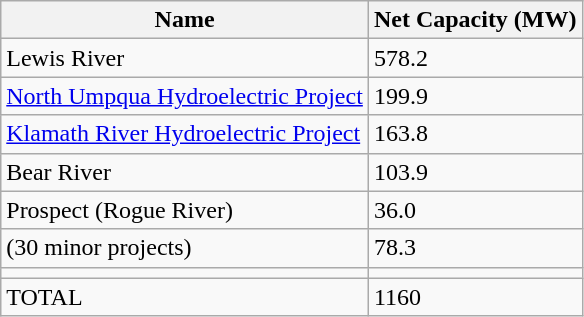<table class="wikitable">
<tr>
<th>Name</th>
<th>Net Capacity (MW)</th>
</tr>
<tr>
<td>Lewis River</td>
<td>578.2</td>
</tr>
<tr>
<td><a href='#'>North Umpqua Hydroelectric Project</a></td>
<td>199.9</td>
</tr>
<tr>
<td><a href='#'>Klamath River Hydroelectric Project</a></td>
<td>163.8</td>
</tr>
<tr>
<td>Bear River</td>
<td>103.9</td>
</tr>
<tr>
<td>Prospect (Rogue River)</td>
<td>36.0</td>
</tr>
<tr>
<td>(30 minor projects)</td>
<td>78.3</td>
</tr>
<tr>
<td></td>
</tr>
<tr>
<td>TOTAL</td>
<td>1160</td>
</tr>
</table>
